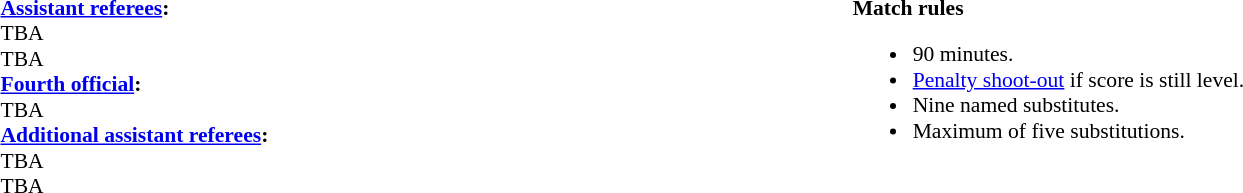<table width=100% style="font-size: 90%">
<tr>
<td><br><strong><a href='#'>Assistant referees</a>:</strong>
<br>TBA
<br>TBA
<br><strong><a href='#'>Fourth official</a>:</strong>
<br>TBA
<br><strong><a href='#'>Additional assistant referees</a>:</strong>
<br>TBA
<br>TBA</td>
<td width=55% valign=top><br><strong>Match rules</strong><ul><li>90 minutes.</li><li><a href='#'>Penalty shoot-out</a> if score is still level.</li><li>Nine named substitutes.</li><li>Maximum of five substitutions.</li></ul></td>
</tr>
</table>
